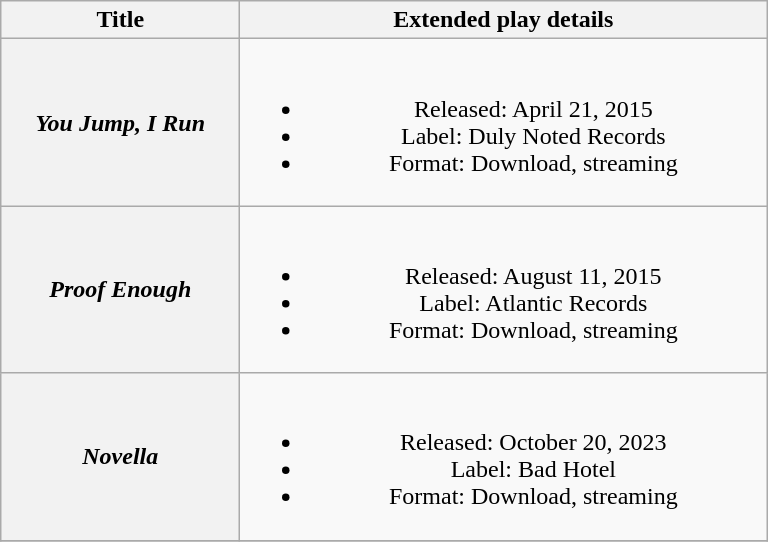<table class="wikitable plainrowheaders" style="text-align:center;">
<tr>
<th scope="col" rowspan="1" style="width:9.5em;">Title</th>
<th scope="col" rowspan="1" style="width:21.5em;">Extended play details</th>
</tr>
<tr>
<th scope="row"><em>You Jump, I Run</em><br></th>
<td><br><ul><li>Released: April 21, 2015</li><li>Label: Duly Noted Records</li><li>Format: Download, streaming</li></ul></td>
</tr>
<tr>
<th scope="row"><em>Proof Enough</em><br></th>
<td><br><ul><li>Released: August 11, 2015</li><li>Label: Atlantic Records</li><li>Format: Download, streaming</li></ul></td>
</tr>
<tr>
<th scope="row"><em>Novella</em><br></th>
<td><br><ul><li>Released: October 20, 2023</li><li>Label: Bad Hotel</li><li>Format: Download, streaming</li></ul></td>
</tr>
<tr>
</tr>
</table>
